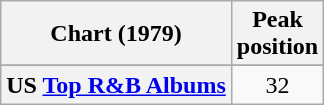<table class="wikitable sortable plainrowheaders">
<tr>
<th scope="col">Chart (1979)</th>
<th scope="col">Peak<br>position</th>
</tr>
<tr>
</tr>
<tr>
</tr>
<tr>
</tr>
<tr>
<th scope="row">US <a href='#'>Top R&B Albums</a></th>
<td align="center">32</td>
</tr>
</table>
